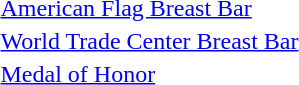<table>
<tr>
<td></td>
<td><a href='#'>American Flag Breast Bar</a></td>
</tr>
<tr>
<td></td>
<td><a href='#'>World Trade Center Breast Bar</a></td>
</tr>
<tr>
<td></td>
<td><a href='#'>Medal of Honor</a></td>
</tr>
</table>
